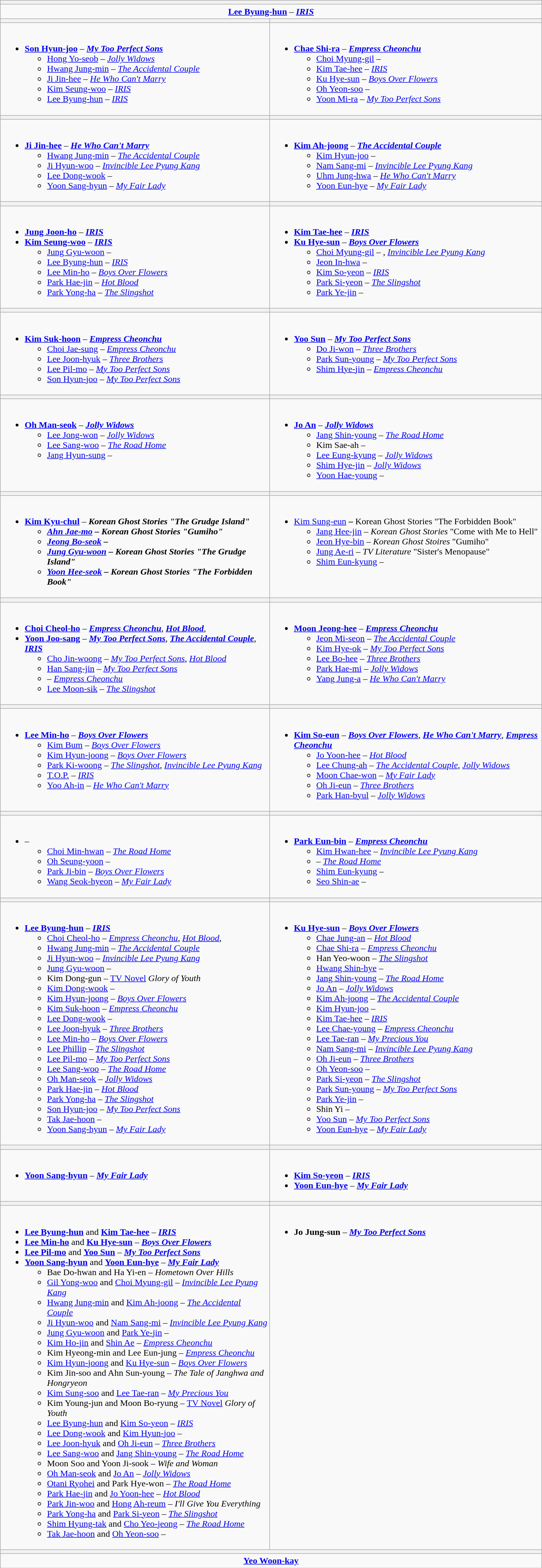<table class="wikitable" style="width:970px">
<tr>
<th style="width="100%" colspan=2></th>
</tr>
<tr>
<td valign="top" colspan=2 align=center><strong><a href='#'>Lee Byung-hun</a></strong> – <strong><em><a href='#'>IRIS</a></em></strong></td>
</tr>
<tr>
<th style="width="50%"></th>
<th style="width="50%"></th>
</tr>
<tr>
<td valign="top"><br><ul><li><strong><a href='#'>Son Hyun-joo</a></strong> – <strong><em><a href='#'>My Too Perfect Sons</a></em></strong><ul><li><a href='#'>Hong Yo-seob</a> – <em><a href='#'>Jolly Widows</a></em></li><li><a href='#'>Hwang Jung-min</a> – <em><a href='#'>The Accidental Couple</a></em></li><li><a href='#'>Ji Jin-hee</a> – <em><a href='#'>He Who Can't Marry</a></em></li><li><a href='#'>Kim Seung-woo</a> – <em><a href='#'>IRIS</a></em></li><li><a href='#'>Lee Byung-hun</a> – <em><a href='#'>IRIS</a></em></li></ul></li></ul></td>
<td valign="top"><br><ul><li><strong><a href='#'>Chae Shi-ra</a></strong> – <strong><em><a href='#'>Empress Cheonchu</a></em></strong><ul><li><a href='#'>Choi Myung-gil</a> – <em></em></li><li><a href='#'>Kim Tae-hee</a> – <em><a href='#'>IRIS</a></em></li><li><a href='#'>Ku Hye-sun</a> – <em><a href='#'>Boys Over Flowers</a></em></li><li><a href='#'>Oh Yeon-soo</a> – <em></em></li><li><a href='#'>Yoon Mi-ra</a> – <em><a href='#'>My Too Perfect Sons</a></em></li></ul></li></ul></td>
</tr>
<tr>
<th style="width="50%"></th>
<th style="width="50%"></th>
</tr>
<tr>
<td valign="top"><br><ul><li><strong><a href='#'>Ji Jin-hee</a></strong> – <strong><em><a href='#'>He Who Can't Marry</a></em></strong><ul><li><a href='#'>Hwang Jung-min</a> – <em><a href='#'>The Accidental Couple</a></em></li><li><a href='#'>Ji Hyun-woo</a> – <em><a href='#'>Invincible Lee Pyung Kang</a></em></li><li><a href='#'>Lee Dong-wook</a> – <em></em></li><li><a href='#'>Yoon Sang-hyun</a> – <em><a href='#'>My Fair Lady</a></em></li></ul></li></ul></td>
<td valign="top"><br><ul><li><strong><a href='#'>Kim Ah-joong</a></strong> – <strong><em><a href='#'>The Accidental Couple</a></em></strong><ul><li><a href='#'>Kim Hyun-joo</a> – <em></em></li><li><a href='#'>Nam Sang-mi</a> – <em><a href='#'>Invincible Lee Pyung Kang</a></em></li><li><a href='#'>Uhm Jung-hwa</a> – <em><a href='#'>He Who Can't Marry</a></em></li><li><a href='#'>Yoon Eun-hye</a> – <em><a href='#'>My Fair Lady</a></em></li></ul></li></ul></td>
</tr>
<tr>
<th style="width="50%"></th>
<th style="width="50%"></th>
</tr>
<tr>
<td valign="top"><br><ul><li><strong><a href='#'>Jung Joon-ho</a></strong> – <strong><em><a href='#'>IRIS</a></em></strong></li><li><strong><a href='#'>Kim Seung-woo</a></strong> – <strong><em><a href='#'>IRIS</a></em></strong><ul><li><a href='#'>Jung Gyu-woon</a> – <em></em></li><li><a href='#'>Lee Byung-hun</a> – <em><a href='#'>IRIS</a></em></li><li><a href='#'>Lee Min-ho</a> – <em><a href='#'>Boys Over Flowers</a></em></li><li><a href='#'>Park Hae-jin</a> – <em><a href='#'>Hot Blood</a></em></li><li><a href='#'>Park Yong-ha</a> – <em><a href='#'>The Slingshot</a></em></li></ul></li></ul></td>
<td valign="top"><br><ul><li><strong><a href='#'>Kim Tae-hee</a></strong> – <strong><em><a href='#'>IRIS</a></em></strong></li><li><strong><a href='#'>Ku Hye-sun</a></strong> – <strong><em><a href='#'>Boys Over Flowers</a></em></strong><ul><li><a href='#'>Choi Myung-gil</a> – <em></em>, <em><a href='#'>Invincible Lee Pyung Kang</a></em></li><li><a href='#'>Jeon In-hwa</a> – <em></em></li><li><a href='#'>Kim So-yeon</a> – <em><a href='#'>IRIS</a></em></li><li><a href='#'>Park Si-yeon</a> – <em><a href='#'>The Slingshot</a></em></li><li><a href='#'>Park Ye-jin</a> – <em></em></li></ul></li></ul></td>
</tr>
<tr>
<th style="width="50%"></th>
<th style="width="50%"></th>
</tr>
<tr>
<td valign="top"><br><ul><li><strong><a href='#'>Kim Suk-hoon</a></strong> – <strong><em><a href='#'>Empress Cheonchu</a></em></strong><ul><li><a href='#'>Choi Jae-sung</a> – <em><a href='#'>Empress Cheonchu</a></em></li><li><a href='#'>Lee Joon-hyuk</a> – <em><a href='#'>Three Brothers</a></em></li><li><a href='#'>Lee Pil-mo</a> – <em><a href='#'>My Too Perfect Sons</a></em></li><li><a href='#'>Son Hyun-joo</a> – <em><a href='#'>My Too Perfect Sons</a></em></li></ul></li></ul></td>
<td valign="top"><br><ul><li><strong><a href='#'>Yoo Sun</a></strong> – <strong><em><a href='#'>My Too Perfect Sons</a></em></strong><ul><li><a href='#'>Do Ji-won</a> – <em><a href='#'>Three Brothers</a></em></li><li><a href='#'>Park Sun-young</a> – <em><a href='#'>My Too Perfect Sons</a></em></li><li><a href='#'>Shim Hye-jin</a> – <em><a href='#'>Empress Cheonchu</a></em></li></ul></li></ul></td>
</tr>
<tr>
<th style="width="50%"></th>
<th style="width="50%"></th>
</tr>
<tr>
<td valign="top"><br><ul><li><strong><a href='#'>Oh Man-seok</a></strong> – <strong><em><a href='#'>Jolly Widows</a></em></strong><ul><li><a href='#'>Lee Jong-won</a> – <em><a href='#'>Jolly Widows</a></em></li><li><a href='#'>Lee Sang-woo</a> – <em><a href='#'>The Road Home</a></em></li><li><a href='#'>Jang Hyun-sung</a> – <em></em></li></ul></li></ul></td>
<td valign="top"><br><ul><li><strong><a href='#'>Jo An</a></strong> – <strong><em><a href='#'>Jolly Widows</a></em></strong><ul><li><a href='#'>Jang Shin-young</a> – <em><a href='#'>The Road Home</a></em></li><li>Kim Sae-ah – <em></em></li><li><a href='#'>Lee Eung-kyung</a> – <em><a href='#'>Jolly Widows</a></em></li><li><a href='#'>Shim Hye-jin</a> – <em><a href='#'>Jolly Widows</a></em></li><li><a href='#'>Yoon Hae-young</a> – <em></em></li></ul></li></ul></td>
</tr>
<tr>
<th style="width="50%"></th>
<th style="width="50%"></th>
</tr>
<tr>
<td valign="top"><br><ul><li><strong><a href='#'>Kim Kyu-chul</a></strong> – <strong><em>Korean Ghost Stories<em> "The Grudge Island"<strong><ul><li><a href='#'>Ahn Jae-mo</a> – </em>Korean Ghost Stories<em> "Gumiho"</li><li><a href='#'>Jeong Bo-seok</a> – </em><em></li><li><a href='#'>Jung Gyu-woon</a> – </em>Korean Ghost Stories<em> "The Grudge Island"</li><li><a href='#'>Yoon Hee-seok</a> – </em>Korean Ghost Stories<em> "The Forbidden Book"</li></ul></li></ul></td>
<td valign="top"><br><ul><li></strong><a href='#'>Kim Sung-eun</a><strong> – </em></strong>Korean Ghost Stories</em> "The Forbidden Book"</strong><ul><li><a href='#'>Jang Hee-jin</a> – <em>Korean Ghost Stories</em> "Come with Me to Hell"</li><li><a href='#'>Jeon Hye-bin</a> – <em>Korean Ghost Stoires</em> "Gumiho"</li><li><a href='#'>Jung Ae-ri</a> – <em>TV Literature</em> "Sister's Menopause"</li><li><a href='#'>Shim Eun-kyung</a> – <em></em></li></ul></li></ul></td>
</tr>
<tr>
<th style="width="50%"></th>
<th style="width="50%"></th>
</tr>
<tr>
<td valign="top"><br><ul><li><strong><a href='#'>Choi Cheol-ho</a></strong> – <strong><em><a href='#'>Empress Cheonchu</a></em></strong>, <strong><em><a href='#'>Hot Blood</a></em></strong>, <strong><em></em></strong></li><li><strong><a href='#'>Yoon Joo-sang</a></strong> – <strong><em><a href='#'>My Too Perfect Sons</a></em></strong>, <strong><em><a href='#'>The Accidental Couple</a></em></strong>, <strong><em><a href='#'>IRIS</a></em></strong><ul><li><a href='#'>Cho Jin-woong</a> – <em><a href='#'>My Too Perfect Sons</a></em>, <em><a href='#'>Hot Blood</a></em></li><li><a href='#'>Han Sang-jin</a> – <em><a href='#'>My Too Perfect Sons</a></em></li><li> – <em><a href='#'>Empress Cheonchu</a></em></li><li><a href='#'>Lee Moon-sik</a> – <em><a href='#'>The Slingshot</a></em></li></ul></li></ul></td>
<td valign="top"><br><ul><li><strong><a href='#'>Moon Jeong-hee</a></strong> – <strong><em><a href='#'>Empress Cheonchu</a></em></strong><ul><li><a href='#'>Jeon Mi-seon</a> – <em><a href='#'>The Accidental Couple</a></em></li><li><a href='#'>Kim Hye-ok</a> – <em><a href='#'>My Too Perfect Sons</a></em></li><li><a href='#'>Lee Bo-hee</a> – <em><a href='#'>Three Brothers</a></em></li><li><a href='#'>Park Hae-mi</a> – <em><a href='#'>Jolly Widows</a></em></li><li><a href='#'>Yang Jung-a</a> – <em><a href='#'>He Who Can't Marry</a></em></li></ul></li></ul></td>
</tr>
<tr>
<th style="width="50%"></th>
<th style="width="50%"></th>
</tr>
<tr>
<td valign="top"><br><ul><li><strong><a href='#'>Lee Min-ho</a></strong> – <strong><em><a href='#'>Boys Over Flowers</a></em></strong><ul><li><a href='#'>Kim Bum</a> – <em><a href='#'>Boys Over Flowers</a></em></li><li><a href='#'>Kim Hyun-joong</a> – <em><a href='#'>Boys Over Flowers</a></em></li><li><a href='#'>Park Ki-woong</a> – <em><a href='#'>The Slingshot</a></em>, <em><a href='#'>Invincible Lee Pyung Kang</a></em></li><li><a href='#'>T.O.P.</a> – <em><a href='#'>IRIS</a></em></li><li><a href='#'>Yoo Ah-in</a> – <em><a href='#'>He Who Can't Marry</a></em></li></ul></li></ul></td>
<td valign="top"><br><ul><li><strong><a href='#'>Kim So-eun</a></strong> – <strong><em><a href='#'>Boys Over Flowers</a></em></strong>, <strong><em><a href='#'>He Who Can't Marry</a></em></strong>, <strong><em><a href='#'>Empress Cheonchu</a></em></strong><ul><li><a href='#'>Jo Yoon-hee</a> – <em><a href='#'>Hot Blood</a></em></li><li><a href='#'>Lee Chung-ah</a> – <em><a href='#'>The Accidental Couple</a></em>, <em><a href='#'>Jolly Widows</a></em></li><li><a href='#'>Moon Chae-won</a> – <em><a href='#'>My Fair Lady</a></em></li><li><a href='#'>Oh Ji-eun</a> – <em><a href='#'>Three Brothers</a></em></li><li><a href='#'>Park Han-byul</a> – <em><a href='#'>Jolly Widows</a></em></li></ul></li></ul></td>
</tr>
<tr>
<th style="width="50%"></th>
<th style="width="50%"></th>
</tr>
<tr>
<td valign="top"><br><ul><li><strong></strong> – <strong><em></em></strong><ul><li><a href='#'>Choi Min-hwan</a> – <em><a href='#'>The Road Home</a></em></li><li><a href='#'>Oh Seung-yoon</a> – <em></em></li><li><a href='#'>Park Ji-bin</a> – <em><a href='#'>Boys Over Flowers</a></em></li><li><a href='#'>Wang Seok-hyeon</a> – <em><a href='#'>My Fair Lady</a></em></li></ul></li></ul></td>
<td valign="top"><br><ul><li><strong><a href='#'>Park Eun-bin</a></strong> – <strong><em><a href='#'>Empress Cheonchu</a></em></strong><ul><li><a href='#'>Kim Hwan-hee</a> – <em><a href='#'>Invincible Lee Pyung Kang</a></em></li><li> – <em><a href='#'>The Road Home</a></em></li><li><a href='#'>Shim Eun-kyung</a> – <em></em></li><li><a href='#'>Seo Shin-ae</a> – <em></em></li></ul></li></ul></td>
</tr>
<tr>
<th style="width="50%"></th>
<th style="width="50%"></th>
</tr>
<tr>
<td valign="top"><br><ul><li><strong><a href='#'>Lee Byung-hun</a></strong> – <strong><em><a href='#'>IRIS</a></em></strong><ul><li><a href='#'>Choi Cheol-ho</a> – <em><a href='#'>Empress Cheonchu</a></em>, <em><a href='#'>Hot Blood</a></em>, <em></em></li><li><a href='#'>Hwang Jung-min</a> – <em><a href='#'>The Accidental Couple</a></em></li><li><a href='#'>Ji Hyun-woo</a> – <em><a href='#'>Invincible Lee Pyung Kang</a></em></li><li><a href='#'>Jung Gyu-woon</a> – <em></em></li><li>Kim Dong-gun – <a href='#'>TV Novel</a> <em>Glory of Youth</em></li><li><a href='#'>Kim Dong-wook</a> – <em></em></li><li><a href='#'>Kim Hyun-joong</a> – <em><a href='#'>Boys Over Flowers</a></em></li><li><a href='#'>Kim Suk-hoon</a> – <em><a href='#'>Empress Cheonchu</a></em></li><li><a href='#'>Lee Dong-wook</a> – <em></em></li><li><a href='#'>Lee Joon-hyuk</a> – <em><a href='#'>Three Brothers</a></em></li><li><a href='#'>Lee Min-ho</a> – <em><a href='#'>Boys Over Flowers</a></em></li><li><a href='#'>Lee Phillip</a> – <em><a href='#'>The Slingshot</a></em></li><li><a href='#'>Lee Pil-mo</a> – <em><a href='#'>My Too Perfect Sons</a></em></li><li><a href='#'>Lee Sang-woo</a> – <em><a href='#'>The Road Home</a></em></li><li><a href='#'>Oh Man-seok</a> – <em><a href='#'>Jolly Widows</a></em></li><li><a href='#'>Park Hae-jin</a> – <em><a href='#'>Hot Blood</a></em></li><li><a href='#'>Park Yong-ha</a> – <em><a href='#'>The Slingshot</a></em></li><li><a href='#'>Son Hyun-joo</a> – <em><a href='#'>My Too Perfect Sons</a></em></li><li><a href='#'>Tak Jae-hoon</a> – <em></em></li><li><a href='#'>Yoon Sang-hyun</a> – <em><a href='#'>My Fair Lady</a></em></li></ul></li></ul></td>
<td valign="top"><br><ul><li><strong><a href='#'>Ku Hye-sun</a></strong> – <strong><em><a href='#'>Boys Over Flowers</a></em></strong><ul><li><a href='#'>Chae Jung-an</a> – <em><a href='#'>Hot Blood</a></em></li><li><a href='#'>Chae Shi-ra</a> – <em><a href='#'>Empress Cheonchu</a></em></li><li>Han Yeo-woon – <em><a href='#'>The Slingshot</a></em></li><li><a href='#'>Hwang Shin-hye</a> – <em></em></li><li><a href='#'>Jang Shin-young</a> – <em><a href='#'>The Road Home</a></em></li><li><a href='#'>Jo An</a> – <em><a href='#'>Jolly Widows</a></em></li><li><a href='#'>Kim Ah-joong</a> – <em><a href='#'>The Accidental Couple</a></em></li><li><a href='#'>Kim Hyun-joo</a> – <em></em></li><li><a href='#'>Kim Tae-hee</a> – <em><a href='#'>IRIS</a></em></li><li><a href='#'>Lee Chae-young</a> – <em><a href='#'>Empress Cheonchu</a></em></li><li><a href='#'>Lee Tae-ran</a> – <em><a href='#'>My Precious You</a></em></li><li><a href='#'>Nam Sang-mi</a> – <em><a href='#'>Invincible Lee Pyung Kang</a></em></li><li><a href='#'>Oh Ji-eun</a> – <em><a href='#'>Three Brothers</a></em></li><li><a href='#'>Oh Yeon-soo</a> – <em></em></li><li><a href='#'>Park Si-yeon</a> – <em><a href='#'>The Slingshot</a></em></li><li><a href='#'>Park Sun-young</a> – <em><a href='#'>My Too Perfect Sons</a></em></li><li><a href='#'>Park Ye-jin</a> – <em></em></li><li>Shin Yi – <em></em></li><li><a href='#'>Yoo Sun</a> – <em><a href='#'>My Too Perfect Sons</a></em></li><li><a href='#'>Yoon Eun-hye</a> – <em><a href='#'>My Fair Lady</a></em></li></ul></li></ul></td>
</tr>
<tr>
<th style="width="50%"></th>
<th style="width="50%"></th>
</tr>
<tr>
<td valign="top"><br><ul><li><strong><a href='#'>Yoon Sang-hyun</a></strong> – <strong><em><a href='#'>My Fair Lady</a></em></strong></li></ul></td>
<td valign="top"><br><ul><li><strong><a href='#'>Kim So-yeon</a></strong> – <strong><em><a href='#'>IRIS</a></em></strong></li><li><strong><a href='#'>Yoon Eun-hye</a></strong> – <strong><em><a href='#'>My Fair Lady</a></em></strong></li></ul></td>
</tr>
<tr>
<th style="width="50%"></th>
<th style="width="50%"></th>
</tr>
<tr>
<td valign="top"><br><ul><li><strong><a href='#'>Lee Byung-hun</a></strong> and <strong><a href='#'>Kim Tae-hee</a></strong> – <strong><em><a href='#'>IRIS</a></em></strong></li><li><strong><a href='#'>Lee Min-ho</a></strong> and <strong><a href='#'>Ku Hye-sun</a></strong> – <strong><em><a href='#'>Boys Over Flowers</a></em></strong></li><li><strong><a href='#'>Lee Pil-mo</a></strong> and <strong><a href='#'>Yoo Sun</a></strong> – <strong><em><a href='#'>My Too Perfect Sons</a></em></strong></li><li><strong><a href='#'>Yoon Sang-hyun</a></strong> and <strong><a href='#'>Yoon Eun-hye</a></strong> – <strong><em><a href='#'>My Fair Lady</a></em></strong><ul><li>Bae Do-hwan and Ha Yi-en – <em>Hometown Over Hills</em></li><li><a href='#'>Gil Yong-woo</a> and <a href='#'>Choi Myung-gil</a> – <em><a href='#'>Invincible Lee Pyung Kang</a></em></li><li><a href='#'>Hwang Jung-min</a> and <a href='#'>Kim Ah-joong</a> – <em><a href='#'>The Accidental Couple</a></em></li><li><a href='#'>Ji Hyun-woo</a> and <a href='#'>Nam Sang-mi</a> – <em><a href='#'>Invincible Lee Pyung Kang</a></em></li><li><a href='#'>Jung Gyu-woon</a> and <a href='#'>Park Ye-jin</a> – <em></em></li><li><a href='#'>Kim Ho-jin</a> and <a href='#'>Shin Ae</a> – <em><a href='#'>Empress Cheonchu</a></em></li><li>Kim Hyeong-min and Lee Eun-jung – <em><a href='#'>Empress Cheonchu</a></em></li><li><a href='#'>Kim Hyun-joong</a> and <a href='#'>Ku Hye-sun</a> – <em><a href='#'>Boys Over Flowers</a></em></li><li>Kim Jin-soo and Ahn Sun-young – <em>The Tale of Janghwa and Hongryeon</em></li><li><a href='#'>Kim Sung-soo</a> and <a href='#'>Lee Tae-ran</a> – <em><a href='#'>My Precious You</a></em></li><li>Kim Young-jun and Moon Bo-ryung – <a href='#'>TV Novel</a> <em>Glory of Youth</em></li><li><a href='#'>Lee Byung-hun</a> and <a href='#'>Kim So-yeon</a> – <em><a href='#'>IRIS</a></em></li><li><a href='#'>Lee Dong-wook</a> and <a href='#'>Kim Hyun-joo</a> – <em></em></li><li><a href='#'>Lee Joon-hyuk</a> and <a href='#'>Oh Ji-eun</a> – <em><a href='#'>Three Brothers</a></em></li><li><a href='#'>Lee Sang-woo</a> and <a href='#'>Jang Shin-young</a> – <em><a href='#'>The Road Home</a></em></li><li>Moon Soo and Yoon Ji-sook – <em>Wife and Woman</em></li><li><a href='#'>Oh Man-seok</a> and <a href='#'>Jo An</a> – <em><a href='#'>Jolly Widows</a></em></li><li><a href='#'>Otani Ryohei</a> and Park Hye-won – <em><a href='#'>The Road Home</a></em></li><li><a href='#'>Park Hae-jin</a> and <a href='#'>Jo Yoon-hee</a> – <em><a href='#'>Hot Blood</a></em></li><li><a href='#'>Park Jin-woo</a> and <a href='#'>Hong Ah-reum</a> – <em>I'll Give You Everything</em></li><li><a href='#'>Park Yong-ha</a> and <a href='#'>Park Si-yeon</a> – <em><a href='#'>The Slingshot</a></em></li><li><a href='#'>Shim Hyung-tak</a> and <a href='#'>Cho Yeo-jeong</a> – <em><a href='#'>The Road Home</a></em></li><li><a href='#'>Tak Jae-hoon</a> and <a href='#'>Oh Yeon-soo</a> – <em></em></li></ul></li></ul></td>
<td valign="top"><br><ul><li><strong>Jo Jung-sun</strong> – <strong><em><a href='#'>My Too Perfect Sons</a></em></strong></li></ul></td>
</tr>
<tr>
<th style="width="50%" colspan=2></th>
</tr>
<tr>
<td valign="top" colspan=2 align=center><strong><a href='#'>Yeo Woon-kay</a></strong></td>
</tr>
</table>
